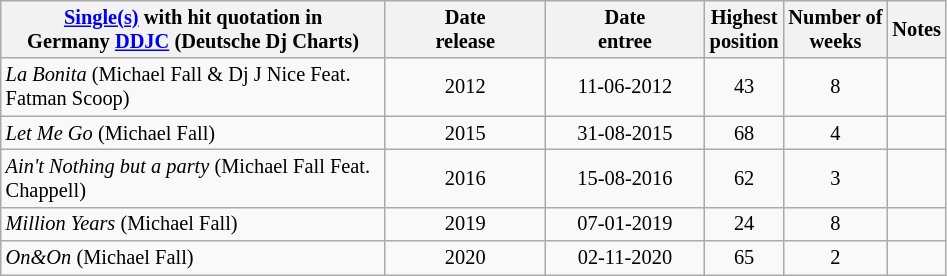<table class="wikitable sortable" style="margin:0.5em 1em 0.5em 0; font-size: 85%; text-align:center;">
<tr>
<th width=250><a href='#'>Single(s)</a> with hit quotation in<br> Germany <a href='#'>DDJC</a> (Deutsche Dj Charts)</th>
<th width="100">Date <br>release</th>
<th width="100">Date <br>entree</th>
<th>Highest<br>position</th>
<th>Number of<br>weeks</th>
<th>Notes</th>
</tr>
<tr>
<td align="left"><em>La Bonita</em> (Michael Fall & Dj J Nice Feat. Fatman Scoop)</td>
<td>2012</td>
<td>11-06-2012</td>
<td>43</td>
<td>8</td>
<td></td>
</tr>
<tr>
<td align="left"><em>Let Me Go</em> (Michael Fall)</td>
<td>2015</td>
<td>31-08-2015</td>
<td>68</td>
<td>4</td>
<td></td>
</tr>
<tr>
<td align="left"><em>Ain't Nothing but a party</em> (Michael Fall Feat. Chappell)</td>
<td>2016</td>
<td>15-08-2016</td>
<td>62</td>
<td>3</td>
<td></td>
</tr>
<tr>
<td align="left"><em>Million Years</em> (Michael Fall)</td>
<td>2019</td>
<td>07-01-2019</td>
<td>24</td>
<td>8</td>
<td></td>
</tr>
<tr>
<td align="left"><em>On&On</em> (Michael Fall)</td>
<td>2020</td>
<td>02-11-2020</td>
<td>65</td>
<td>2</td>
<td></td>
</tr>
</table>
